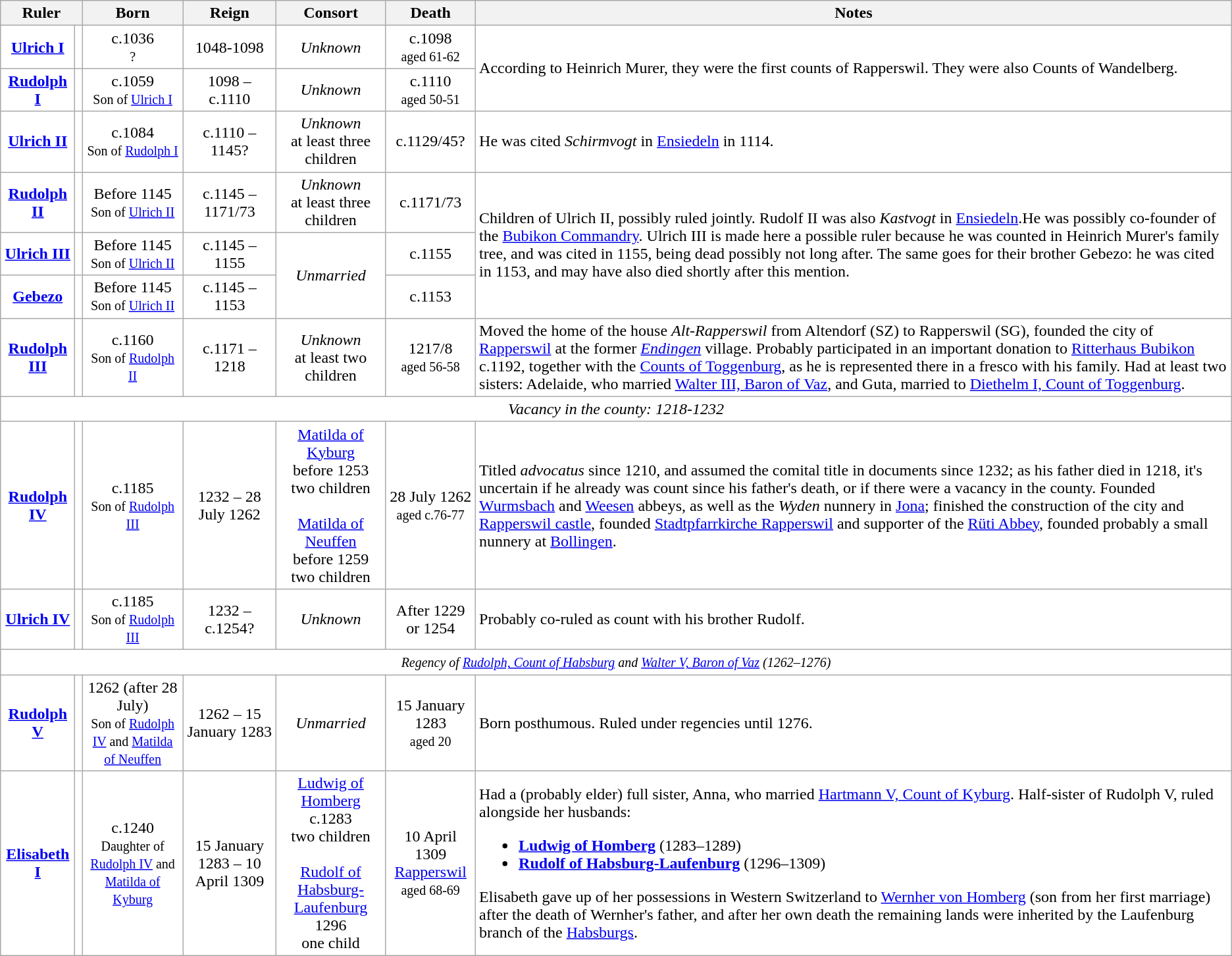<table class="wikitable">
<tr>
<th colspan=2>Ruler</th>
<th>Born</th>
<th>Reign</th>
<th>Consort</th>
<th>Death</th>
<th>Notes</th>
</tr>
<tr bgcolor=#fff>
<td align="center"><strong><a href='#'>Ulrich I</a></strong></td>
<td align="center"></td>
<td align="center">c.1036<br><small>?</small></td>
<td align="center">1048-1098</td>
<td align="center"><em>Unknown</em></td>
<td align="center">c.1098<br><small>aged 61-62</small></td>
<td rowspan="2">According to Heinrich Murer, they were the first counts of Rapperswil. They were also Counts of Wandelberg.</td>
</tr>
<tr bgcolor=#fff>
<td align="center"><strong><a href='#'>Rudolph I</a></strong></td>
<td align="center"></td>
<td align="center">c.1059<br><small>Son of <a href='#'>Ulrich I</a></small></td>
<td align="center">1098 – c.1110</td>
<td align="center"><em>Unknown</em></td>
<td align="center">c.1110<br><small>aged 50-51</small></td>
</tr>
<tr bgcolor=#fff>
<td align="center"><strong><a href='#'>Ulrich II</a></strong></td>
<td align="center"></td>
<td align="center">c.1084<br><small>Son of <a href='#'>Rudolph I</a></small></td>
<td align="center">c.1110 – 1145?</td>
<td align="center"><em>Unknown</em><br>at least three children</td>
<td align="center">c.1129/45?</td>
<td>He was cited <em>Schirmvogt</em> in <a href='#'>Ensiedeln</a> in 1114.</td>
</tr>
<tr bgcolor=#fff>
<td align="center"><strong><a href='#'>Rudolph II</a></strong></td>
<td align="center"></td>
<td align="center">Before 1145<br><small>Son of <a href='#'>Ulrich II</a></small></td>
<td align="center">c.1145 – 1171/73</td>
<td align="center"><em>Unknown</em><br>at least three children</td>
<td align="center">c.1171/73</td>
<td rowspan="3">Children of Ulrich II, possibly ruled jointly. Rudolf II was also <em>Kastvogt</em> in <a href='#'>Ensiedeln</a>.He was possibly co-founder of the <a href='#'>Bubikon Commandry</a>. Ulrich III is made here a possible ruler because he was counted in Heinrich Murer's family tree, and was cited in 1155, being dead possibly not long after. The same goes for their brother Gebezo: he was cited in 1153, and may have also died shortly after this mention.</td>
</tr>
<tr bgcolor=#fff>
<td align="center"><strong><a href='#'>Ulrich III</a></strong></td>
<td align="center"></td>
<td align="center">Before 1145<br><small>Son of <a href='#'>Ulrich II</a></small></td>
<td align="center">c.1145 – 1155</td>
<td align="center" rowspan="2"><em>Unmarried</em></td>
<td align="center">c.1155</td>
</tr>
<tr bgcolor=#fff>
<td align="center"><strong><a href='#'>Gebezo</a></strong></td>
<td align="center"></td>
<td align="center">Before 1145<br><small>Son of <a href='#'>Ulrich II</a></small></td>
<td align="center">c.1145 – 1153</td>
<td align="center">c.1153</td>
</tr>
<tr bgcolor=#fff>
<td align="center"><strong><a href='#'>Rudolph III</a></strong></td>
<td align="center"></td>
<td align="center">c.1160<br><small>Son of <a href='#'>Rudolph II</a></small></td>
<td align="center">c.1171 – 1218</td>
<td align="center"><em>Unknown</em><br>at least two children</td>
<td align="center">1217/8<br><small>aged 56-58</small></td>
<td>Moved the home of the house <em>Alt-Rapperswil</em> from Altendorf (SZ) to Rapperswil (SG), founded the city of <a href='#'>Rapperswil</a> at the former <a href='#'><em>Endingen</em></a> village.  Probably participated in an important donation to <a href='#'>Ritterhaus Bubikon</a> c.1192, together with the <a href='#'>Counts of Toggenburg</a>, as he is represented there in a fresco with his family. Had at least two sisters: Adelaide, who married <a href='#'>Walter III, Baron of Vaz</a>, and Guta, married to <a href='#'>Diethelm I, Count of Toggenburg</a>.</td>
</tr>
<tr bgcolor=#fff>
<td colspan="8" align="center"><em>Vacancy in the county: 1218-1232</em></td>
</tr>
<tr bgcolor=#fff>
<td align="center"><strong><a href='#'>Rudolph IV</a></strong></td>
<td align="center"></td>
<td align="center">c.1185<br><small>Son of <a href='#'>Rudolph III</a></small></td>
<td align="center">1232 – 28 July 1262</td>
<td align="center"><a href='#'>Matilda of Kyburg</a><br>before 1253<br>two children<br><br><a href='#'>Matilda of Neuffen</a><br>before 1259<br>two children</td>
<td align="center">28 July 1262<br><small>aged c.76-77</small></td>
<td>Titled <em>advocatus</em> since 1210, and assumed the comital title in documents since 1232; as his father died in 1218, it's uncertain if he already was count since his father's death, or if there were a vacancy in the county. Founded <a href='#'>Wurmsbach</a> and <a href='#'>Weesen</a> abbeys, as well as the <em>Wyden</em> nunnery in <a href='#'>Jona</a>; finished the construction of the city and <a href='#'>Rapperswil castle</a>, founded <a href='#'>Stadtpfarrkirche Rapperswil</a> and supporter of the <a href='#'>Rüti Abbey</a>, founded probably a small nunnery at <a href='#'>Bollingen</a>.</td>
</tr>
<tr bgcolor=#fff>
<td align="center"><strong><a href='#'>Ulrich IV</a></strong></td>
<td align="center"></td>
<td align="center">c.1185<br><small>Son of <a href='#'>Rudolph III</a></small></td>
<td align="center">1232 – c.1254?</td>
<td align="center"><em>Unknown</em></td>
<td align="center">After 1229 or 1254</td>
<td>Probably co-ruled as count with his brother Rudolf.</td>
</tr>
<tr bgcolor=#fff>
<td colspan="8" align="center"><small><em>Regency of <a href='#'>Rudolph, Count of Habsburg</a> and <a href='#'>Walter V, Baron of Vaz</a> (1262–1276)</em></small></td>
</tr>
<tr bgcolor=#fff>
<td align="center"><strong><a href='#'>Rudolph V</a></strong></td>
<td align="center"></td>
<td align="center">1262 (after 28 July)<br><small>Son of <a href='#'>Rudolph IV</a> and <a href='#'>Matilda of Neuffen</a></small></td>
<td align="center">1262 – 15 January 1283</td>
<td align="center"><em>Unmarried</em></td>
<td align="center">15 January 1283<br><small>aged 20</small></td>
<td>Born posthumous. Ruled under regencies until 1276.</td>
</tr>
<tr bgcolor=#fff>
<td align="center"><strong><a href='#'>Elisabeth I</a></strong></td>
<td align="center"></td>
<td align="center">c.1240<br><small>Daughter of <a href='#'>Rudolph IV</a> and <a href='#'>Matilda of Kyburg</a></small></td>
<td align="center">15 January 1283 – 10 April 1309</td>
<td align="center"><a href='#'>Ludwig of Homberg</a><br>c.1283<br>two children<br><br><a href='#'>Rudolf of Habsburg-Laufenburg</a><br>1296<br>one child</td>
<td align="center">10 April 1309<br><a href='#'>Rapperswil</a><br><small>aged 68-69</small></td>
<td>Had a (probably elder) full sister, Anna, who married <a href='#'>Hartmann V, Count of Kyburg</a>. Half-sister of Rudolph V, ruled alongside her husbands:<br><ul><li><strong><a href='#'>Ludwig of Homberg</a></strong> (1283–1289)</li><li><strong><a href='#'>Rudolf of Habsburg-Laufenburg</a></strong> (1296–1309)</li></ul>Elisabeth gave up of her possessions in Western Switzerland to <a href='#'>Wernher von Homberg</a> (son from her first marriage) after the death of Wernher's father, and after her own death the remaining lands were inherited by the Laufenburg branch of the <a href='#'>Habsburgs</a>.</td>
</tr>
</table>
